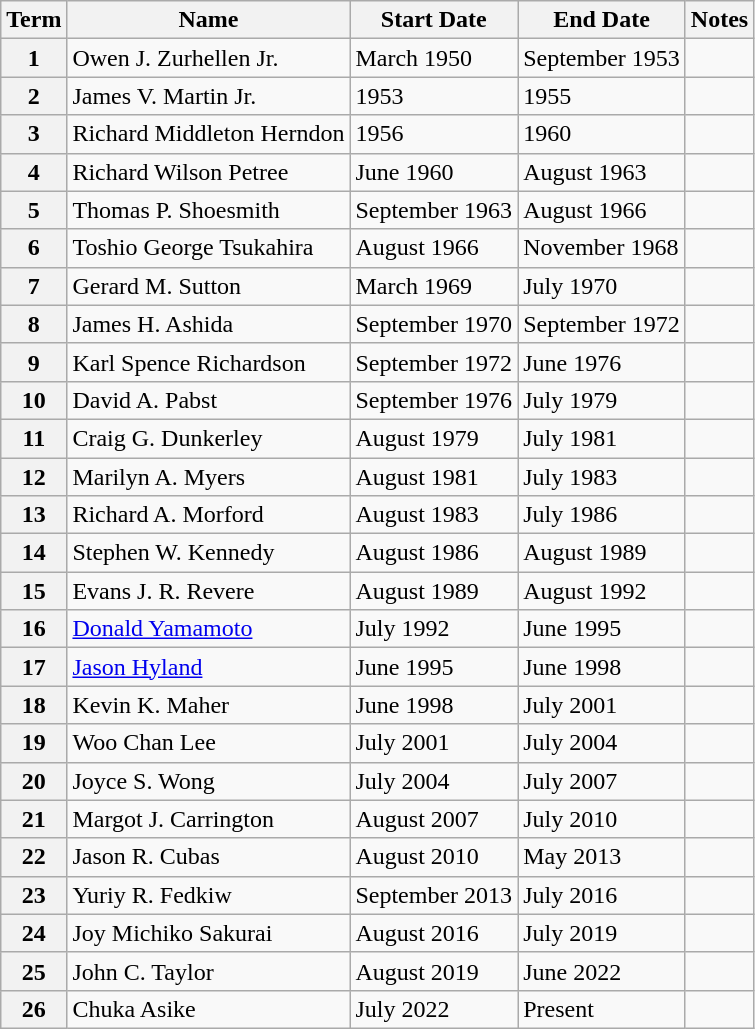<table class="wikitable">
<tr>
<th>Term</th>
<th>Name</th>
<th>Start Date</th>
<th>End Date</th>
<th>Notes</th>
</tr>
<tr>
<th>1</th>
<td>Owen J. Zurhellen Jr.</td>
<td>March 1950</td>
<td>September 1953</td>
<td></td>
</tr>
<tr>
<th>2</th>
<td>James V. Martin Jr.</td>
<td>1953</td>
<td>1955</td>
<td></td>
</tr>
<tr>
<th>3</th>
<td>Richard Middleton Herndon</td>
<td>1956</td>
<td>1960</td>
<td></td>
</tr>
<tr>
<th>4</th>
<td>Richard Wilson Petree</td>
<td>June 1960</td>
<td>August 1963</td>
<td></td>
</tr>
<tr>
<th>5</th>
<td>Thomas P. Shoesmith</td>
<td>September 1963</td>
<td>August 1966</td>
<td></td>
</tr>
<tr>
<th>6</th>
<td>Toshio George Tsukahira</td>
<td>August 1966</td>
<td>November 1968</td>
<td></td>
</tr>
<tr>
<th>7</th>
<td>Gerard M. Sutton</td>
<td>March 1969</td>
<td>July 1970</td>
<td></td>
</tr>
<tr>
<th>8</th>
<td>James H. Ashida</td>
<td>September 1970</td>
<td>September 1972</td>
<td></td>
</tr>
<tr>
<th>9</th>
<td>Karl Spence Richardson</td>
<td>September 1972</td>
<td>June 1976</td>
<td></td>
</tr>
<tr>
<th>10</th>
<td>David A. Pabst</td>
<td>September 1976</td>
<td>July 1979</td>
<td></td>
</tr>
<tr>
<th>11</th>
<td>Craig G. Dunkerley</td>
<td>August 1979</td>
<td>July 1981</td>
<td></td>
</tr>
<tr>
<th>12</th>
<td>Marilyn A. Myers</td>
<td>August 1981</td>
<td>July 1983</td>
<td></td>
</tr>
<tr>
<th>13</th>
<td>Richard A. Morford</td>
<td>August 1983</td>
<td>July 1986</td>
<td></td>
</tr>
<tr>
<th>14</th>
<td>Stephen W. Kennedy</td>
<td>August 1986</td>
<td>August 1989</td>
<td></td>
</tr>
<tr>
<th>15</th>
<td>Evans J. R. Revere</td>
<td>August 1989</td>
<td>August 1992</td>
<td></td>
</tr>
<tr>
<th>16</th>
<td><a href='#'>Donald Yamamoto</a></td>
<td>July 1992</td>
<td>June 1995</td>
<td></td>
</tr>
<tr>
<th>17</th>
<td><a href='#'>Jason Hyland</a></td>
<td>June 1995</td>
<td>June 1998</td>
<td></td>
</tr>
<tr>
<th>18</th>
<td>Kevin K. Maher</td>
<td>June 1998</td>
<td>July 2001</td>
<td></td>
</tr>
<tr>
<th>19</th>
<td>Woo Chan Lee</td>
<td>July 2001</td>
<td>July 2004</td>
<td></td>
</tr>
<tr>
<th>20</th>
<td>Joyce S. Wong</td>
<td>July 2004</td>
<td>July 2007</td>
<td></td>
</tr>
<tr>
<th>21</th>
<td>Margot J. Carrington</td>
<td>August 2007</td>
<td>July 2010</td>
<td></td>
</tr>
<tr>
<th>22</th>
<td>Jason R. Cubas</td>
<td>August 2010</td>
<td>May 2013</td>
<td></td>
</tr>
<tr>
<th>23</th>
<td>Yuriy R. Fedkiw</td>
<td>September 2013</td>
<td>July 2016</td>
<td></td>
</tr>
<tr>
<th>24</th>
<td>Joy Michiko Sakurai</td>
<td>August 2016</td>
<td>July 2019</td>
<td></td>
</tr>
<tr>
<th>25</th>
<td>John C. Taylor</td>
<td>August 2019</td>
<td>June 2022</td>
<td></td>
</tr>
<tr>
<th>26</th>
<td>Chuka Asike</td>
<td>July 2022</td>
<td>Present</td>
<td></td>
</tr>
</table>
